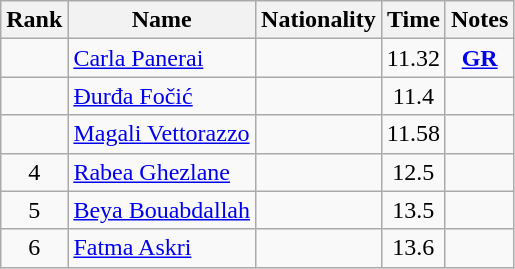<table class="wikitable sortable" style="text-align:center">
<tr>
<th>Rank</th>
<th>Name</th>
<th>Nationality</th>
<th>Time</th>
<th>Notes</th>
</tr>
<tr>
<td></td>
<td align=left><a href='#'>Carla Panerai</a></td>
<td align=left></td>
<td>11.32</td>
<td><strong><a href='#'>GR</a></strong></td>
</tr>
<tr>
<td></td>
<td align=left><a href='#'>Đurđa Fočić</a></td>
<td align=left></td>
<td>11.4</td>
<td></td>
</tr>
<tr>
<td></td>
<td align=left><a href='#'>Magali Vettorazzo</a></td>
<td align=left></td>
<td>11.58</td>
<td></td>
</tr>
<tr>
<td>4</td>
<td align=left><a href='#'>Rabea Ghezlane</a></td>
<td align=left></td>
<td>12.5</td>
<td></td>
</tr>
<tr>
<td>5</td>
<td align=left><a href='#'>Beya Bouabdallah</a></td>
<td align=left></td>
<td>13.5</td>
<td></td>
</tr>
<tr>
<td>6</td>
<td align=left><a href='#'>Fatma Askri</a></td>
<td align=left></td>
<td>13.6</td>
<td></td>
</tr>
</table>
